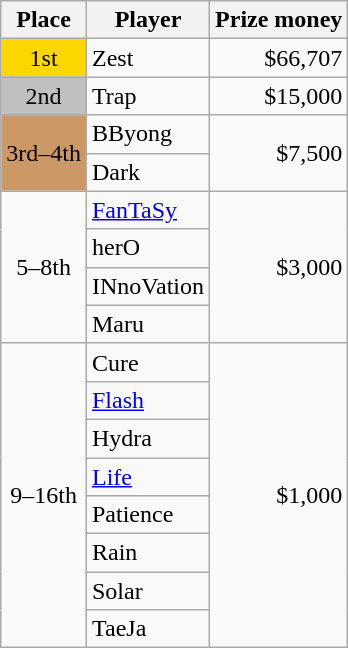<table class="wikitable" style="text-align:left">
<tr>
<th>Place</th>
<th>Player</th>
<th>Prize money</th>
</tr>
<tr>
<td style="text-align:center; background:gold;">1st</td>
<td> Zest</td>
<td style="text-align:right">$66,707</td>
</tr>
<tr>
<td style="text-align:center; background:silver;">2nd</td>
<td> Trap</td>
<td style="text-align:right">$15,000</td>
</tr>
<tr>
<td style="text-align:center; background:#c96;" rowspan="2">3rd–4th</td>
<td> BByong</td>
<td style="text-align:right" rowspan="2">$7,500</td>
</tr>
<tr>
<td> Dark</td>
</tr>
<tr>
<td style="text-align:center" rowspan="4">5–8th</td>
<td> <a href='#'>FanTaSy</a></td>
<td style="text-align:right" rowspan="4">$3,000</td>
</tr>
<tr>
<td> herO</td>
</tr>
<tr>
<td> INnoVation</td>
</tr>
<tr>
<td> Maru</td>
</tr>
<tr>
<td style="text-align:center" rowspan="8">9–16th</td>
<td> Cure</td>
<td style="text-align:right" rowspan="8">$1,000</td>
</tr>
<tr>
<td> <a href='#'>Flash</a></td>
</tr>
<tr>
<td> Hydra</td>
</tr>
<tr>
<td> <a href='#'>Life</a></td>
</tr>
<tr>
<td> Patience</td>
</tr>
<tr>
<td> Rain</td>
</tr>
<tr>
<td> Solar</td>
</tr>
<tr>
<td> TaeJa</td>
</tr>
</table>
